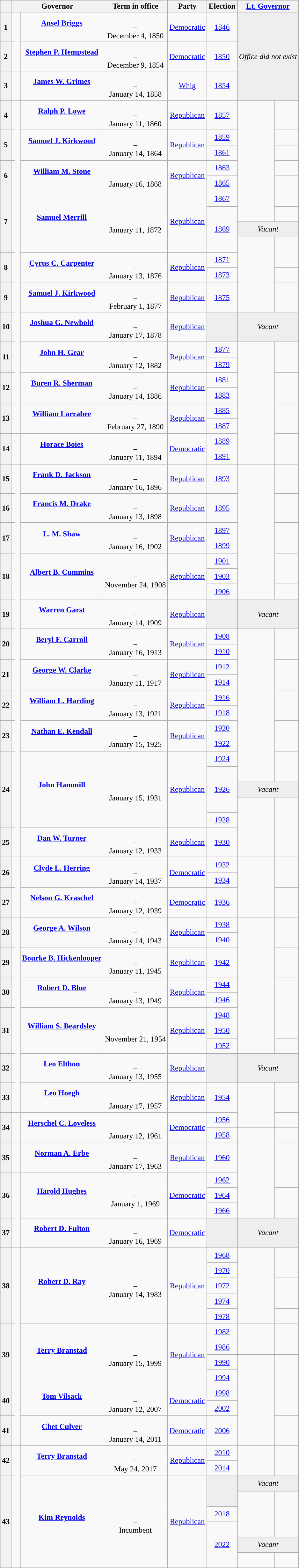<table class="wikitable sortable mw-collapsible sticky-header-multi" style="text-align:center;">
<tr>
<th scope="col" data-sort-type="number"></th>
<th scope="colgroup" colspan="3">Governor</th>
<th scope="col">Term in office</th>
<th scope="col">Party</th>
<th scope="col">Election</th>
<th scope="colgroup" colspan="2"><a href='#'>Lt. Governor</a></th>
</tr>
<tr style="height:2em;">
<th scope="row">1</th>
<td data-sort-value="Briggs, Ansel"></td>
<td rowspan="2" style="background:"> </td>
<td><strong><a href='#'>Ansel Briggs</a></strong><br><br></td>
<td><br>–<br>December 4, 1850<br></td>
<td><a href='#'>Democratic</a></td>
<td><a href='#'>1846</a></td>
<td style="background:#EEEEEE;" colspan="2" rowspan="3"><em>Office did not exist</em></td>
</tr>
<tr style="height:2em;">
<th scope="row">2</th>
<td data-sort-value="Hempstead, Stephen"></td>
<td><strong><a href='#'>Stephen P. Hempstead</a></strong><br><br></td>
<td><br>–<br>December 9, 1854<br></td>
<td><a href='#'>Democratic</a></td>
<td><a href='#'>1850</a></td>
</tr>
<tr style="height:2em;">
<th scope="row">3</th>
<td data-sort-value="Grimes, James"></td>
<td style="color:inherit;background:"></td>
<td><strong><a href='#'>James W. Grimes</a></strong><br><br></td>
<td><br>–<br>January 14, 1858<br></td>
<td><a href='#'>Whig</a></td>
<td><a href='#'>1854</a></td>
</tr>
<tr style="height:2em;">
<th scope="row">4</th>
<td data-sort-value="Lowe, Ralph"></td>
<td rowspan="19" style="color:inherit;background:"></td>
<td><strong><a href='#'>Ralph P. Lowe</a></strong><br><br></td>
<td><br>–<br>January 11, 1860<br></td>
<td><a href='#'>Republican</a></td>
<td><a href='#'>1857</a></td>
<td rowspan="7" style="background:"> </td>
<td></td>
</tr>
<tr style="height:2em;">
<th rowspan="2" scope="rowgroup">5</th>
<td rowspan="2" data-sort-value="Kirkwood, Samuel"></td>
<td rowspan="2"><strong><a href='#'>Samuel J. Kirkwood</a></strong><br><br></td>
<td rowspan="2"><br>–<br>January 14, 1864<br></td>
<td rowspan="2"><a href='#'>Republican</a></td>
<td><a href='#'>1859</a></td>
<td></td>
</tr>
<tr style="height:2em;">
<td><a href='#'>1861</a></td>
<td></td>
</tr>
<tr style="height:2em;">
<th rowspan="2" scope="rowgroup">6</th>
<td rowspan="2" data-sort-value="Stone, William"></td>
<td rowspan="2"><strong><a href='#'>William M. Stone</a></strong><br><br></td>
<td rowspan="2"><br>–<br>January 16, 1868<br></td>
<td rowspan="2"><a href='#'>Republican</a></td>
<td><a href='#'>1863</a></td>
<td></td>
</tr>
<tr style="height:2em;">
<td><a href='#'>1865</a></td>
<td></td>
</tr>
<tr style="height:2em;">
<th rowspan="4" scope="rowgroup">7</th>
<td rowspan="4" data-sort-value="Merrill, Samuel"></td>
<td rowspan="4"><strong><a href='#'>Samuel Merrill</a></strong><br><br></td>
<td rowspan="4"><br>–<br>January 11, 1872<br></td>
<td rowspan="4"><a href='#'>Republican</a></td>
<td><a href='#'>1867</a></td>
<td></td>
</tr>
<tr style="height:2em;">
<td rowspan="3"><a href='#'>1869</a></td>
<td><br></td>
</tr>
<tr style="height:2em;">
<td colspan="2" style="background:#EEEEEE;"><em>Vacant</em></td>
</tr>
<tr style="height:2em;">
<td rowspan="4" style="color:inherit;background:"></td>
<td rowspan="2"><br></td>
</tr>
<tr style="height:2em;">
<th rowspan="2" scope="rowgroup">8</th>
<td rowspan="2" data-sort-value="Carpenter, Cyrus"></td>
<td rowspan="2"><strong><a href='#'>Cyrus C. Carpenter</a></strong><br><br></td>
<td rowspan="2"><br>–<br>January 13, 1876<br></td>
<td rowspan="2"><a href='#'>Republican</a></td>
<td><a href='#'>1871</a></td>
</tr>
<tr style="height:2em;">
<td><a href='#'>1873</a></td>
<td></td>
</tr>
<tr style="height:2em;">
<th scope="row">9</th>
<td data-sort-value="Kirkwood, Samuel"></td>
<td><strong><a href='#'>Samuel J. Kirkwood</a></strong><br><br></td>
<td><br>–<br>February 1, 1877<br></td>
<td><a href='#'>Republican</a></td>
<td><a href='#'>1875</a></td>
<td></td>
</tr>
<tr style="height:2em;">
<th scope="row">10</th>
<td data-sort-value="Newbold, Joshua"></td>
<td><strong><a href='#'>Joshua G. Newbold</a></strong><br><br></td>
<td><br>–<br>January 17, 1878<br></td>
<td><a href='#'>Republican</a></td>
<td style="background:#EEEEEE;"></td>
<td colspan="2" style="background:#EEEEEE;"><em>Vacant</em></td>
</tr>
<tr style="height:2em;">
<th rowspan="2" scope="rowgroup">11</th>
<td rowspan="2" data-sort-value="Gear, John"></td>
<td rowspan="2"><strong><a href='#'>John H. Gear</a></strong><br><br></td>
<td rowspan="2"><br>–<br>January 12, 1882<br></td>
<td rowspan="2"><a href='#'>Republican</a></td>
<td><a href='#'>1877</a></td>
<td rowspan="7" style="color:inherit;background:"></td>
<td rowspan="2"></td>
</tr>
<tr style="height:2em;">
<td><a href='#'>1879</a></td>
</tr>
<tr style="height:2em;">
<th rowspan="2" scope="rowgroup">12</th>
<td rowspan="2" data-sort-value="Sherman, Buren"></td>
<td rowspan="2"><strong><a href='#'>Buren R. Sherman</a></strong><br><br></td>
<td rowspan="2"><br>–<br>January 14, 1886<br></td>
<td rowspan="2"><a href='#'>Republican</a></td>
<td><a href='#'>1881</a></td>
<td rowspan="2"></td>
</tr>
<tr style="height:2em;">
<td><a href='#'>1883</a></td>
</tr>
<tr style="height:2em;">
<th rowspan="2" scope="rowgroup">13</th>
<td rowspan="2" data-sort-value="Larrabee, William"></td>
<td rowspan="2"><strong><a href='#'>William Larrabee</a></strong><br><br></td>
<td rowspan="2"><br>–<br>February 27, 1890<br></td>
<td rowspan="2"><a href='#'>Republican</a></td>
<td><a href='#'>1885</a></td>
<td rowspan="2"></td>
</tr>
<tr style="height:2em;">
<td><a href='#'>1887</a></td>
</tr>
<tr style="height:2em;">
<th rowspan="2" scope="rowgroup">14</th>
<td rowspan="2" data-sort-value="Boies, Horace"></td>
<td rowspan="2" style="color:inherit;background:"></td>
<td rowspan="2"><strong><a href='#'>Horace Boies</a></strong><br><br></td>
<td rowspan="2"><br>–<br>January 11, 1894<br></td>
<td rowspan="2"><a href='#'>Democratic</a></td>
<td><a href='#'>1889</a></td>
<td></td>
</tr>
<tr style="height:2em;">
<td><a href='#'>1891</a></td>
<td style="color:inherit;background:"></td>
<td></td>
</tr>
<tr style="height:2em;">
<th scope="row">15</th>
<td data-sort-value="Jackson, Frank"></td>
<td rowspan="22" style="color:inherit;background:"></td>
<td><strong><a href='#'>Frank D. Jackson</a></strong><br><br></td>
<td><br>–<br>January 16, 1896<br></td>
<td><a href='#'>Republican</a></td>
<td><a href='#'>1893</a></td>
<td rowspan="7" style="color:inherit;background:"></td>
<td></td>
</tr>
<tr style="height:2em;">
<th scope="row">16</th>
<td data-sort-value="Drake, Francis"></td>
<td><strong><a href='#'>Francis M. Drake</a></strong><br><br></td>
<td><br>–<br>January 13, 1898<br></td>
<td><a href='#'>Republican</a></td>
<td><a href='#'>1895</a></td>
<td></td>
</tr>
<tr style="height:2em;">
<th rowspan="2" scope="rowgroup">17</th>
<td rowspan="2" data-sort-value="Shaw, L. M."></td>
<td rowspan="2"><strong><a href='#'>L. M. Shaw</a></strong><br><br></td>
<td rowspan="2"><br>–<br>January 16, 1902<br></td>
<td rowspan="2"><a href='#'>Republican</a></td>
<td><a href='#'>1897</a></td>
<td rowspan="2"></td>
</tr>
<tr style="height:2em;">
<td><a href='#'>1899</a></td>
</tr>
<tr style="height:2em;">
<th rowspan="3" scope="rowgroup">18</th>
<td rowspan="3" data-sort-value="Cummins, Albert"></td>
<td rowspan="3"><strong><a href='#'>Albert B. Cummins</a></strong><br><br></td>
<td rowspan="3"><br>–<br>November 24, 1908<br></td>
<td rowspan="3"><a href='#'>Republican</a></td>
<td><a href='#'>1901</a></td>
<td rowspan="2"></td>
</tr>
<tr style="height:2em;">
<td><a href='#'>1903</a></td>
</tr>
<tr style="height:2em;">
<td><a href='#'>1906</a></td>
<td></td>
</tr>
<tr style="height:2em;">
<th scope="row">19</th>
<td data-sort-value="Garst, Warren"></td>
<td><strong><a href='#'>Warren Garst</a></strong><br><br></td>
<td><br>–<br>January 14, 1909<br></td>
<td><a href='#'>Republican</a></td>
<td style="background:#EEEEEE;"></td>
<td colspan="2" style="background:#EEEEEE;"><em>Vacant</em></td>
</tr>
<tr style="height:2em;">
<th rowspan="2" scope="rowgroup">20</th>
<td rowspan="2" data-sort-value="Carroll, Beryl"></td>
<td rowspan="2"><strong><a href='#'>Beryl F. Carroll</a></strong><br><br></td>
<td rowspan="2"><br>–<br>January 16, 1913<br></td>
<td rowspan="2"><a href='#'>Republican</a></td>
<td><a href='#'>1908</a></td>
<td rowspan="10" style="color:inherit;background:"></td>
<td rowspan="2"></td>
</tr>
<tr style="height:2em;">
<td><a href='#'>1910</a></td>
</tr>
<tr style="height:2em;">
<th rowspan="2" scope="rowgroup">21</th>
<td rowspan="2" data-sort-value="Clarke, George"></td>
<td rowspan="2"><strong><a href='#'>George W. Clarke</a></strong><br><br></td>
<td rowspan="2"><br>–<br>January 11, 1917<br></td>
<td rowspan="2"><a href='#'>Republican</a></td>
<td><a href='#'>1912</a></td>
<td rowspan="2"></td>
</tr>
<tr style="height:2em;">
<td><a href='#'>1914</a></td>
</tr>
<tr style="height:2em;">
<th rowspan="2" scope="rowgroup">22</th>
<td rowspan="2" data-sort-value="Harding, William"></td>
<td rowspan="2"><strong><a href='#'>William L. Harding</a></strong><br><br></td>
<td rowspan="2"><br>–<br>January 13, 1921<br></td>
<td rowspan="2"><a href='#'>Republican</a></td>
<td><a href='#'>1916</a></td>
<td rowspan="2"></td>
</tr>
<tr style="height:2em;">
<td><a href='#'>1918</a></td>
</tr>
<tr style="height:2em;">
<th rowspan="2" scope="rowgroup">23</th>
<td rowspan="2" data-sort-value="Kendall, Nathan"></td>
<td rowspan="2"><strong><a href='#'>Nathan E. Kendall</a></strong><br><br></td>
<td rowspan="2"><br>–<br>January 15, 1925<br></td>
<td rowspan="2"><a href='#'>Republican</a></td>
<td><a href='#'>1920</a></td>
<td rowspan="2"></td>
</tr>
<tr style="height:2em;">
<td><a href='#'>1922</a></td>
</tr>
<tr style="height:2em;">
<th rowspan="5" scope="rowgroup">24</th>
<td rowspan="5" data-sort-value="Hammill, John"></td>
<td rowspan="5"><strong><a href='#'>John Hammill</a></strong><br><br></td>
<td rowspan="5"><br>–<br>January 15, 1931<br></td>
<td rowspan="5"><a href='#'>Republican</a></td>
<td><a href='#'>1924</a></td>
<td rowspan="2"><br></td>
</tr>
<tr style="height:2em;">
<td rowspan="3"><a href='#'>1926</a></td>
</tr>
<tr style="height:2em;">
<td colspan="2" style="background:#EEEEEE;"><em>Vacant</em></td>
</tr>
<tr style="height:2em;">
<td rowspan="3" style="color:inherit;background:"></td>
<td rowspan="3"><br></td>
</tr>
<tr style="height:2em;">
<td><a href='#'>1928</a></td>
</tr>
<tr style="height:2em;">
<th scope="row">25</th>
<td data-sort-value="Turner, Dan"></td>
<td><strong><a href='#'>Dan W. Turner</a></strong><br><br></td>
<td><br>–<br>January 12, 1933<br></td>
<td><a href='#'>Republican</a></td>
<td><a href='#'>1930</a></td>
</tr>
<tr style="height:2em;">
<th rowspan="2" scope="rowgroup">26</th>
<td rowspan="2" data-sort-value="Herring, Clyde"></td>
<td rowspan="3" style="color:inherit;background:"></td>
<td rowspan="2"><strong><a href='#'>Clyde L. Herring</a></strong><br><br></td>
<td rowspan="2"><br>–<br>January 14, 1937<br></td>
<td rowspan="2"><a href='#'>Democratic</a></td>
<td><a href='#'>1932</a></td>
<td rowspan="3" style="color:inherit;background:"></td>
<td rowspan="2"></td>
</tr>
<tr style="height:2em;">
<td><a href='#'>1934</a></td>
</tr>
<tr style="height:2em;">
<th scope="row">27</th>
<td data-sort-value="Kraschel, Nelson"></td>
<td><strong><a href='#'>Nelson G. Kraschel</a></strong><br><br></td>
<td><br>–<br>January 12, 1939<br></td>
<td><a href='#'>Democratic</a></td>
<td><a href='#'>1936</a></td>
<td></td>
</tr>
<tr style="height:2em;">
<th rowspan="2" scope="rowgroup">28</th>
<td rowspan="2" data-sort-value="Wilson, George"></td>
<td rowspan="10" style="color:inherit;background:"></td>
<td rowspan="2"><strong><a href='#'>George A. Wilson</a></strong><br><br></td>
<td rowspan="2"><br>–<br>January 14, 1943<br></td>
<td rowspan="2"><a href='#'>Republican</a></td>
<td><a href='#'>1938</a></td>
<td rowspan="8" style="color:inherit;background:"></td>
<td rowspan="2"></td>
</tr>
<tr style="height:2em;">
<td><a href='#'>1940</a></td>
</tr>
<tr style="height:2em;">
<th scope="row">29</th>
<td data-sort-value="Hickenlooper, Bourke"></td>
<td><strong><a href='#'>Bourke B. Hickenlooper</a></strong><br><br></td>
<td><br>–<br>January 11, 1945<br></td>
<td><a href='#'>Republican</a></td>
<td><a href='#'>1942</a></td>
<td></td>
</tr>
<tr style="height:2em;">
<th rowspan="2" scope="rowgroup">30</th>
<td rowspan="2" data-sort-value="Blue, Robert"></td>
<td rowspan="2"><strong><a href='#'>Robert D. Blue</a></strong><br><br></td>
<td rowspan="2"><br>–<br>January 13, 1949<br></td>
<td rowspan="2"><a href='#'>Republican</a></td>
<td><a href='#'>1944</a></td>
<td rowspan="3"></td>
</tr>
<tr style="height:2em;">
<td><a href='#'>1946</a></td>
</tr>
<tr style="height:2em;">
<th rowspan="3" scope="rowgroup">31</th>
<td rowspan="3" data-sort-value="Beardsley, William"></td>
<td rowspan="3"><strong><a href='#'>William S. Beardsley</a></strong><br><br></td>
<td rowspan="3"><br>–<br>November 21, 1954<br></td>
<td rowspan="3"><a href='#'>Republican</a></td>
<td><a href='#'>1948</a></td>
</tr>
<tr style="height:2em;">
<td><a href='#'>1950</a></td>
<td></td>
</tr>
<tr style="height:2em;">
<td><a href='#'>1952</a></td>
<td></td>
</tr>
<tr style="height:2em;">
<th scope="row">32</th>
<td data-sort-value="Elton, Leo"></td>
<td><strong><a href='#'>Leo Elthon</a></strong><br><br></td>
<td><br>–<br>January 13, 1955<br></td>
<td><a href='#'>Republican</a></td>
<td style="background:#EEEEEE;"></td>
<td colspan="2" style="background:#EEEEEE;"><em>Vacant</em></td>
</tr>
<tr style="height:2em;">
<th scope="row">33</th>
<td data-sort-value="Hoegh, Leo"></td>
<td><strong><a href='#'>Leo Hoegh</a></strong><br><br></td>
<td><br>–<br>January 17, 1957<br></td>
<td><a href='#'>Republican</a></td>
<td><a href='#'>1954</a></td>
<td rowspan="2" style="color:inherit;background:"></td>
<td></td>
</tr>
<tr style="height:2em;">
<th rowspan="2" scope="rowgroup">34</th>
<td rowspan="2" data-sort-value="Loveless, Herschel"></td>
<td rowspan="2" style="color:inherit;background:"></td>
<td rowspan="2"><strong><a href='#'>Herschel C. Loveless</a></strong><br><br></td>
<td rowspan="2"><br>–<br>January 12, 1961<br></td>
<td rowspan="2"><a href='#'>Democratic</a></td>
<td><a href='#'>1956</a></td>
<td></td>
</tr>
<tr style="height:2em;">
<td><a href='#'>1958</a></td>
<td rowspan="5" style="color:inherit;background:"></td>
<td></td>
</tr>
<tr style="height:2em;">
<th scope="row">35</th>
<td data-sort-value="Erbe, Norman"></td>
<td style="color:inherit;background:"></td>
<td><strong><a href='#'>Norman A. Erbe</a></strong><br><br></td>
<td><br>–<br>January 17, 1963<br></td>
<td><a href='#'>Republican</a></td>
<td><a href='#'>1960</a></td>
<td rowspan="2"></td>
</tr>
<tr style="height:2em;">
<th rowspan="3" scope="rowgroup">36</th>
<td rowspan="3" data-sort-value="Hughes, Harold"></td>
<td rowspan="4" style="color:inherit;background:"></td>
<td rowspan="3"><strong><a href='#'>Harold Hughes</a></strong><br><br></td>
<td rowspan="3"><br>–<br>January 1, 1969<br></td>
<td rowspan="3"><a href='#'>Democratic</a></td>
<td><a href='#'>1962</a></td>
</tr>
<tr style="height:2em;">
<td><a href='#'>1964</a></td>
<td rowspan="2"></td>
</tr>
<tr style="height:2em;">
<td><a href='#'>1966</a></td>
</tr>
<tr style="height:2em;">
<th scope="row">37</th>
<td data-sort-value="Fulton, Robert"></td>
<td><strong><a href='#'>Robert D. Fulton</a></strong><br><br></td>
<td><br>–<br>January 16, 1969<br></td>
<td><a href='#'>Democratic</a></td>
<td style="background:#EEEEEE;"></td>
<td colspan="2" style="background:#EEEEEE;"><em>Vacant</em></td>
</tr>
<tr style="height:2em;">
<th rowspan="5" scope="rowgroup">38</th>
<td rowspan="5" data-sort-value="Ray, Robert"></td>
<td rowspan="9" style="color:inherit;background:"></td>
<td rowspan="5"><strong><a href='#'>Robert D. Ray</a></strong><br><br></td>
<td rowspan="5"><br>–<br>January 14, 1983<br></td>
<td rowspan="5"><a href='#'>Republican</a></td>
<td><a href='#'>1968</a></td>
<td rowspan="5" style="color:inherit;background:"></td>
<td rowspan="2"></td>
</tr>
<tr style="height:2em;">
<td><a href='#'>1970</a></td>
</tr>
<tr style="height:2em;">
<td><a href='#'>1972</a></td>
<td rowspan="2"></td>
</tr>
<tr style="height:2em;">
<td><a href='#'>1974</a></td>
</tr>
<tr style="height:2em;">
<td><a href='#'>1978</a></td>
<td></td>
</tr>
<tr style="height:2em;">
<th rowspan="4" scope="rowgroup">39</th>
<td rowspan="4" data-sort-value="Branstad, Terry"></td>
<td rowspan="4"><strong><a href='#'>Terry Branstad</a></strong><br><br></td>
<td rowspan="4"><br>–<br>January 15, 1999<br></td>
<td rowspan="4"><a href='#'>Republican</a></td>
<td><a href='#'>1982</a></td>
<td rowspan="2" style="color:inherit;background:"></td>
<td></td>
</tr>
<tr style="height:2em;">
<td><a href='#'>1986</a></td>
<td></td>
</tr>
<tr style="height:2em;">
<td><a href='#'>1990</a></td>
<td rowspan="2" style="color:inherit;background:"></td>
<td rowspan="2"></td>
</tr>
<tr style="height:2em;">
<td><a href='#'>1994</a></td>
</tr>
<tr style="height:2em;">
<th rowspan="2" scope="rowgroup">40</th>
<td rowspan="2" data-sort-value="Vilsack, Tom"></td>
<td rowspan="3" style="color:inherit;background:"></td>
<td rowspan="2"><strong><a href='#'>Tom Vilsack</a></strong><br><br></td>
<td rowspan="2"><br>–<br>January 12, 2007<br></td>
<td rowspan="2"><a href='#'>Democratic</a></td>
<td><a href='#'>1998</a></td>
<td rowspan="3" style="color:inherit;background:"></td>
<td rowspan="2"></td>
</tr>
<tr style="height:2em;">
<td><a href='#'>2002</a></td>
</tr>
<tr style="height:2em;">
<th scope="row">41</th>
<td data-sort-value="Culver, Chet"></td>
<td><strong><a href='#'>Chet Culver</a></strong><br><br></td>
<td><br>–<br>January 14, 2011<br></td>
<td><a href='#'>Democratic</a></td>
<td><a href='#'>2006</a></td>
<td></td>
</tr>
<tr style="height:2em;">
<th rowspan="2" scope="rowgroup">42</th>
<td rowspan="2" data-sort-value="Branstad, Terry"></td>
<td rowspan="8" style="color:inherit;background:"></td>
<td rowspan="2"><strong><a href='#'>Terry Branstad</a></strong><br><br></td>
<td rowspan="2"><br>–<br>May 24, 2017<br></td>
<td rowspan="2"><a href='#'>Republican</a></td>
<td><a href='#'>2010</a></td>
<td rowspan="2" style="color:inherit;background:"></td>
<td rowspan="2"></td>
</tr>
<tr style="height:2em;">
<td><a href='#'>2014</a></td>
</tr>
<tr style="height:2em;">
<th rowspan="6" scope="rowgroup">43</th>
<td rowspan="6" data-sort-value="Reynolds, Kim"></td>
<td rowspan="6"><strong><a href='#'>Kim Reynolds</a></strong><br><br></td>
<td rowspan="6"><br>–<br>Incumbent</td>
<td rowspan="6"><a href='#'>Republican</a></td>
<td rowspan="2" style="background:#EEEEEE;"></td>
<td colspan="2" style="background:#EEEEEE;"><em>Vacant</em></td>
</tr>
<tr style="height:2em;">
<td rowspan="3" style="color:inherit;background:"></td>
<td rowspan="3"><br></td>
</tr>
<tr style="height:2em;">
<td><a href='#'>2018</a></td>
</tr>
<tr style="height:2em;">
<td rowspan="3"><a href='#'>2022</a></td>
</tr>
<tr style="height:2em;">
<td colspan="2" style="background:#EEEEEE;"><em>Vacant</em></td>
</tr>
<tr style="height:2em;">
<td style="color:inherit;background:"></td>
<td><br></td>
</tr>
</table>
